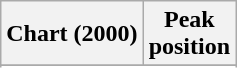<table class="wikitable plainrowheaders" style="text-align:left">
<tr>
<th scope="col">Chart (2000)</th>
<th scope="col">Peak<br>position</th>
</tr>
<tr>
</tr>
<tr>
</tr>
</table>
